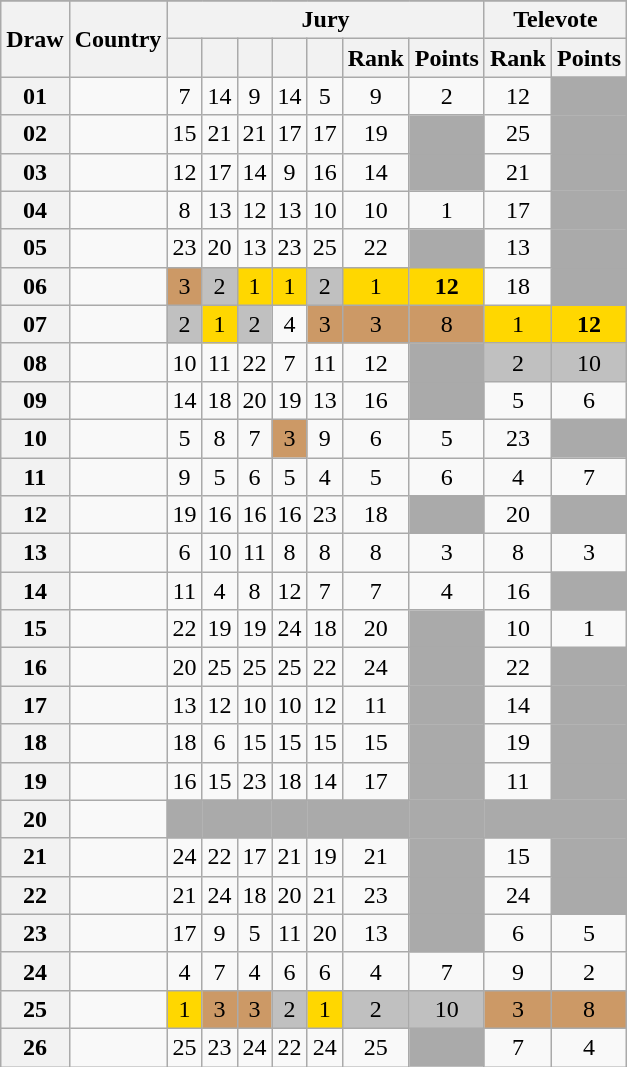<table class="sortable wikitable collapsible plainrowheaders" style="text-align:center;">
<tr>
</tr>
<tr>
<th scope="col" rowspan="2">Draw</th>
<th scope="col" rowspan="2">Country</th>
<th scope="col" colspan="7">Jury</th>
<th scope="col" colspan="2">Televote</th>
</tr>
<tr>
<th scope="col"><small></small></th>
<th scope="col"><small></small></th>
<th scope="col"><small></small></th>
<th scope="col"><small></small></th>
<th scope="col"><small></small></th>
<th scope="col">Rank</th>
<th scope="col">Points</th>
<th scope="col">Rank</th>
<th scope="col">Points</th>
</tr>
<tr>
<th scope="row" style="text-align:center;">01</th>
<td style="text-align:left;"></td>
<td>7</td>
<td>14</td>
<td>9</td>
<td>14</td>
<td>5</td>
<td>9</td>
<td>2</td>
<td>12</td>
<td style="background:#AAAAAA;"></td>
</tr>
<tr>
<th scope="row" style="text-align:center;">02</th>
<td style="text-align:left;"></td>
<td>15</td>
<td>21</td>
<td>21</td>
<td>17</td>
<td>17</td>
<td>19</td>
<td style="background:#AAAAAA;"></td>
<td>25</td>
<td style="background:#AAAAAA;"></td>
</tr>
<tr>
<th scope="row" style="text-align:center;">03</th>
<td style="text-align:left;"></td>
<td>12</td>
<td>17</td>
<td>14</td>
<td>9</td>
<td>16</td>
<td>14</td>
<td style="background:#AAAAAA;"></td>
<td>21</td>
<td style="background:#AAAAAA;"></td>
</tr>
<tr>
<th scope="row" style="text-align:center;">04</th>
<td style="text-align:left;"></td>
<td>8</td>
<td>13</td>
<td>12</td>
<td>13</td>
<td>10</td>
<td>10</td>
<td>1</td>
<td>17</td>
<td style="background:#AAAAAA;"></td>
</tr>
<tr>
<th scope="row" style="text-align:center;">05</th>
<td style="text-align:left;"></td>
<td>23</td>
<td>20</td>
<td>13</td>
<td>23</td>
<td>25</td>
<td>22</td>
<td style="background:#AAAAAA;"></td>
<td>13</td>
<td style="background:#AAAAAA;"></td>
</tr>
<tr>
<th scope="row" style="text-align:center;">06</th>
<td style="text-align:left;"></td>
<td style="background:#CC9966;">3</td>
<td style="background:silver;">2</td>
<td style="background:gold;">1</td>
<td style="background:gold;">1</td>
<td style="background:silver;">2</td>
<td style="background:gold;">1</td>
<td style="background:gold;"><strong>12</strong></td>
<td>18</td>
<td style="background:#AAAAAA;"></td>
</tr>
<tr>
<th scope="row" style="text-align:center;">07</th>
<td style="text-align:left;"></td>
<td style="background:silver;">2</td>
<td style="background:gold;">1</td>
<td style="background:silver;">2</td>
<td>4</td>
<td style="background:#CC9966;">3</td>
<td style="background:#CC9966;">3</td>
<td style="background:#CC9966;">8</td>
<td style="background:gold;">1</td>
<td style="background:gold;"><strong>12</strong></td>
</tr>
<tr>
<th scope="row" style="text-align:center;">08</th>
<td style="text-align:left;"></td>
<td>10</td>
<td>11</td>
<td>22</td>
<td>7</td>
<td>11</td>
<td>12</td>
<td style="background:#AAAAAA;"></td>
<td style="background:silver;">2</td>
<td style="background:silver;">10</td>
</tr>
<tr>
<th scope="row" style="text-align:center;">09</th>
<td style="text-align:left;"></td>
<td>14</td>
<td>18</td>
<td>20</td>
<td>19</td>
<td>13</td>
<td>16</td>
<td style="background:#AAAAAA;"></td>
<td>5</td>
<td>6</td>
</tr>
<tr>
<th scope="row" style="text-align:center;">10</th>
<td style="text-align:left;"></td>
<td>5</td>
<td>8</td>
<td>7</td>
<td style="background:#CC9966;">3</td>
<td>9</td>
<td>6</td>
<td>5</td>
<td>23</td>
<td style="background:#AAAAAA;"></td>
</tr>
<tr>
<th scope="row" style="text-align:center;">11</th>
<td style="text-align:left;"></td>
<td>9</td>
<td>5</td>
<td>6</td>
<td>5</td>
<td>4</td>
<td>5</td>
<td>6</td>
<td>4</td>
<td>7</td>
</tr>
<tr>
<th scope="row" style="text-align:center;">12</th>
<td style="text-align:left;"></td>
<td>19</td>
<td>16</td>
<td>16</td>
<td>16</td>
<td>23</td>
<td>18</td>
<td style="background:#AAAAAA;"></td>
<td>20</td>
<td style="background:#AAAAAA;"></td>
</tr>
<tr>
<th scope="row" style="text-align:center;">13</th>
<td style="text-align:left;"></td>
<td>6</td>
<td>10</td>
<td>11</td>
<td>8</td>
<td>8</td>
<td>8</td>
<td>3</td>
<td>8</td>
<td>3</td>
</tr>
<tr>
<th scope="row" style="text-align:center;">14</th>
<td style="text-align:left;"></td>
<td>11</td>
<td>4</td>
<td>8</td>
<td>12</td>
<td>7</td>
<td>7</td>
<td>4</td>
<td>16</td>
<td style="background:#AAAAAA;"></td>
</tr>
<tr>
<th scope="row" style="text-align:center;">15</th>
<td style="text-align:left;"></td>
<td>22</td>
<td>19</td>
<td>19</td>
<td>24</td>
<td>18</td>
<td>20</td>
<td style="background:#AAAAAA;"></td>
<td>10</td>
<td>1</td>
</tr>
<tr>
<th scope="row" style="text-align:center;">16</th>
<td style="text-align:left;"></td>
<td>20</td>
<td>25</td>
<td>25</td>
<td>25</td>
<td>22</td>
<td>24</td>
<td style="background:#AAAAAA;"></td>
<td>22</td>
<td style="background:#AAAAAA;"></td>
</tr>
<tr>
<th scope="row" style="text-align:center;">17</th>
<td style="text-align:left;"></td>
<td>13</td>
<td>12</td>
<td>10</td>
<td>10</td>
<td>12</td>
<td>11</td>
<td style="background:#AAAAAA;"></td>
<td>14</td>
<td style="background:#AAAAAA;"></td>
</tr>
<tr>
<th scope="row" style="text-align:center;">18</th>
<td style="text-align:left;"></td>
<td>18</td>
<td>6</td>
<td>15</td>
<td>15</td>
<td>15</td>
<td>15</td>
<td style="background:#AAAAAA;"></td>
<td>19</td>
<td style="background:#AAAAAA;"></td>
</tr>
<tr>
<th scope="row" style="text-align:center;">19</th>
<td style="text-align:left;"></td>
<td>16</td>
<td>15</td>
<td>23</td>
<td>18</td>
<td>14</td>
<td>17</td>
<td style="background:#AAAAAA;"></td>
<td>11</td>
<td style="background:#AAAAAA;"></td>
</tr>
<tr class="sortbottom">
<th scope="row" style="text-align:center;">20</th>
<td style="text-align:left;"></td>
<td style="background:#AAAAAA;"></td>
<td style="background:#AAAAAA;"></td>
<td style="background:#AAAAAA;"></td>
<td style="background:#AAAAAA;"></td>
<td style="background:#AAAAAA;"></td>
<td style="background:#AAAAAA;"></td>
<td style="background:#AAAAAA;"></td>
<td style="background:#AAAAAA;"></td>
<td style="background:#AAAAAA;"></td>
</tr>
<tr>
<th scope="row" style="text-align:center;">21</th>
<td style="text-align:left;"></td>
<td>24</td>
<td>22</td>
<td>17</td>
<td>21</td>
<td>19</td>
<td>21</td>
<td style="background:#AAAAAA;"></td>
<td>15</td>
<td style="background:#AAAAAA;"></td>
</tr>
<tr>
<th scope="row" style="text-align:center;">22</th>
<td style="text-align:left;"></td>
<td>21</td>
<td>24</td>
<td>18</td>
<td>20</td>
<td>21</td>
<td>23</td>
<td style="background:#AAAAAA;"></td>
<td>24</td>
<td style="background:#AAAAAA;"></td>
</tr>
<tr>
<th scope="row" style="text-align:center;">23</th>
<td style="text-align:left;"></td>
<td>17</td>
<td>9</td>
<td>5</td>
<td>11</td>
<td>20</td>
<td>13</td>
<td style="background:#AAAAAA;"></td>
<td>6</td>
<td>5</td>
</tr>
<tr>
<th scope="row" style="text-align:center;">24</th>
<td style="text-align:left;"></td>
<td>4</td>
<td>7</td>
<td>4</td>
<td>6</td>
<td>6</td>
<td>4</td>
<td>7</td>
<td>9</td>
<td>2</td>
</tr>
<tr>
<th scope="row" style="text-align:center;">25</th>
<td style="text-align:left;"></td>
<td style="background:gold;">1</td>
<td style="background:#CC9966;">3</td>
<td style="background:#CC9966;">3</td>
<td style="background:silver;">2</td>
<td style="background:gold;">1</td>
<td style="background:silver;">2</td>
<td style="background:silver;">10</td>
<td style="background:#CC9966;">3</td>
<td style="background:#CC9966;">8</td>
</tr>
<tr>
<th scope="row" style="text-align:center;">26</th>
<td style="text-align:left;"></td>
<td>25</td>
<td>23</td>
<td>24</td>
<td>22</td>
<td>24</td>
<td>25</td>
<td style="background:#AAAAAA;"></td>
<td>7</td>
<td>4</td>
</tr>
</table>
